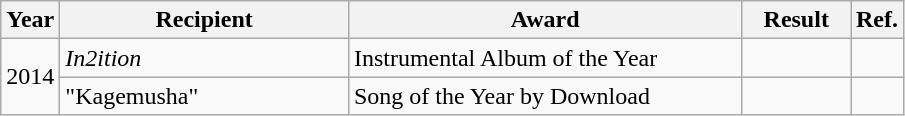<table class="wikitable">
<tr>
<th>Year</th>
<th style="width:185px;">Recipient</th>
<th style="width:255px;">Award</th>
<th width="65">Result</th>
<th>Ref.</th>
</tr>
<tr>
<td rowspan="2">2014</td>
<td><em>In2ition</em></td>
<td>Instrumental Album of the Year</td>
<td></td>
<td></td>
</tr>
<tr>
<td>"Kagemusha"</td>
<td>Song of the Year by Download</td>
<td></td>
<td></td>
</tr>
</table>
